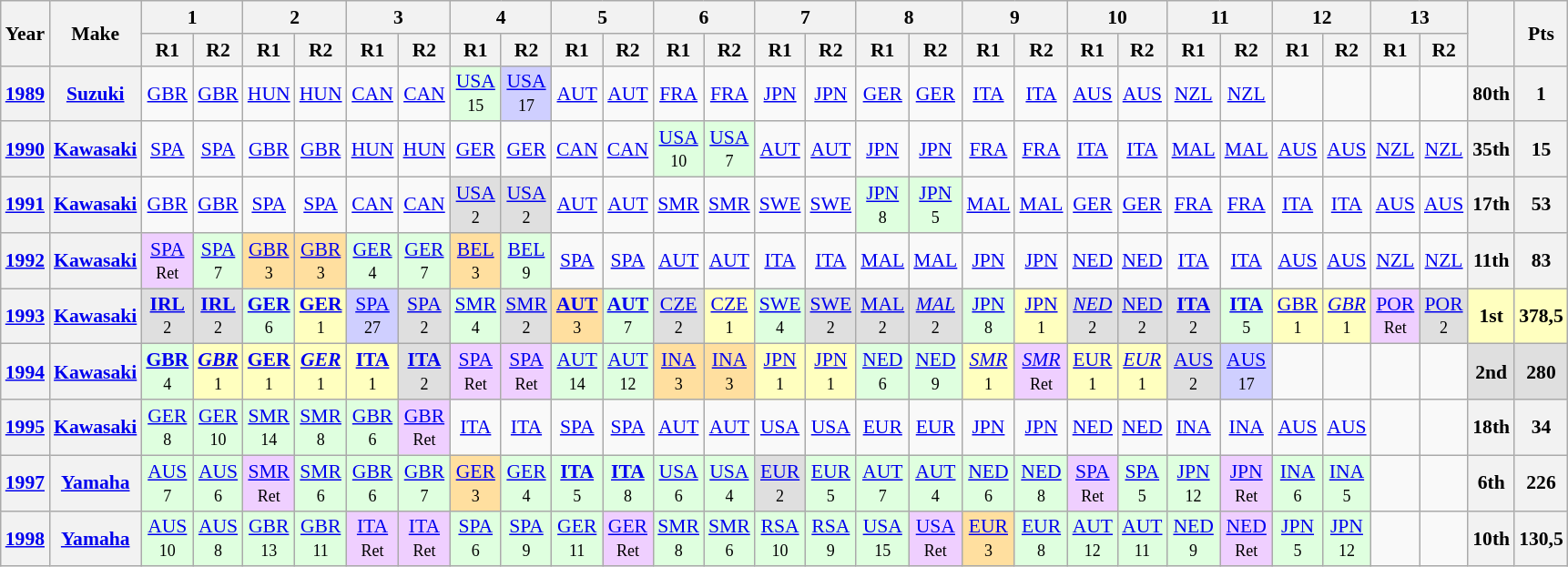<table class="wikitable" style="text-align:center; font-size:90%">
<tr>
<th valign="middle" rowspan=2>Year</th>
<th valign="middle" rowspan=2>Make</th>
<th colspan=2>1</th>
<th colspan=2>2</th>
<th colspan=2>3</th>
<th colspan=2>4</th>
<th colspan=2>5</th>
<th colspan=2>6</th>
<th colspan=2>7</th>
<th colspan=2>8</th>
<th colspan=2>9</th>
<th colspan=2>10</th>
<th colspan=2>11</th>
<th colspan=2>12</th>
<th colspan=2>13</th>
<th rowspan=2></th>
<th rowspan=2>Pts</th>
</tr>
<tr>
<th>R1</th>
<th>R2</th>
<th>R1</th>
<th>R2</th>
<th>R1</th>
<th>R2</th>
<th>R1</th>
<th>R2</th>
<th>R1</th>
<th>R2</th>
<th>R1</th>
<th>R2</th>
<th>R1</th>
<th>R2</th>
<th>R1</th>
<th>R2</th>
<th>R1</th>
<th>R2</th>
<th>R1</th>
<th>R2</th>
<th>R1</th>
<th>R2</th>
<th>R1</th>
<th>R2</th>
<th>R1</th>
<th>R2</th>
</tr>
<tr>
<th><a href='#'>1989</a></th>
<th><a href='#'>Suzuki</a></th>
<td><a href='#'>GBR</a></td>
<td><a href='#'>GBR</a></td>
<td><a href='#'>HUN</a></td>
<td><a href='#'>HUN</a></td>
<td><a href='#'>CAN</a></td>
<td><a href='#'>CAN</a></td>
<td style="background:#DFFFDF;"><a href='#'>USA</a><br><small>15</small></td>
<td style="background:#CFCFFF;"><a href='#'>USA</a><br><small>17</small></td>
<td><a href='#'>AUT</a></td>
<td><a href='#'>AUT</a></td>
<td><a href='#'>FRA</a></td>
<td><a href='#'>FRA</a></td>
<td><a href='#'>JPN</a></td>
<td><a href='#'>JPN</a></td>
<td><a href='#'>GER</a></td>
<td><a href='#'>GER</a></td>
<td><a href='#'>ITA</a></td>
<td><a href='#'>ITA</a></td>
<td><a href='#'>AUS</a></td>
<td><a href='#'>AUS</a></td>
<td><a href='#'>NZL</a></td>
<td><a href='#'>NZL</a></td>
<td></td>
<td></td>
<td></td>
<td></td>
<th>80th</th>
<th>1</th>
</tr>
<tr>
<th><a href='#'>1990</a></th>
<th><a href='#'>Kawasaki</a></th>
<td><a href='#'>SPA</a></td>
<td><a href='#'>SPA</a></td>
<td><a href='#'>GBR</a></td>
<td><a href='#'>GBR</a></td>
<td><a href='#'>HUN</a></td>
<td><a href='#'>HUN</a></td>
<td><a href='#'>GER</a></td>
<td><a href='#'>GER</a></td>
<td><a href='#'>CAN</a></td>
<td><a href='#'>CAN</a></td>
<td style="background:#DFFFDF;"><a href='#'>USA</a><br><small>10</small></td>
<td style="background:#DFFFDF;"><a href='#'>USA</a><br><small>7</small></td>
<td><a href='#'>AUT</a></td>
<td><a href='#'>AUT</a></td>
<td><a href='#'>JPN</a></td>
<td><a href='#'>JPN</a></td>
<td><a href='#'>FRA</a></td>
<td><a href='#'>FRA</a></td>
<td><a href='#'>ITA</a></td>
<td><a href='#'>ITA</a></td>
<td><a href='#'>MAL</a></td>
<td><a href='#'>MAL</a></td>
<td><a href='#'>AUS</a></td>
<td><a href='#'>AUS</a></td>
<td><a href='#'>NZL</a></td>
<td><a href='#'>NZL</a></td>
<th>35th</th>
<th>15</th>
</tr>
<tr>
<th><a href='#'>1991</a></th>
<th><a href='#'>Kawasaki</a></th>
<td><a href='#'>GBR</a></td>
<td><a href='#'>GBR</a></td>
<td><a href='#'>SPA</a></td>
<td><a href='#'>SPA</a></td>
<td><a href='#'>CAN</a></td>
<td><a href='#'>CAN</a></td>
<td style="background:#DFDFDF;"><a href='#'>USA</a><br><small>2</small></td>
<td style="background:#DFDFDF;"><a href='#'>USA</a><br><small>2</small></td>
<td><a href='#'>AUT</a></td>
<td><a href='#'>AUT</a></td>
<td><a href='#'>SMR</a></td>
<td><a href='#'>SMR</a></td>
<td><a href='#'>SWE</a></td>
<td><a href='#'>SWE</a></td>
<td style="background:#DFFFDF;"><a href='#'>JPN</a><br><small>8</small></td>
<td style="background:#DFFFDF;"><a href='#'>JPN</a><br><small>5</small></td>
<td><a href='#'>MAL</a></td>
<td><a href='#'>MAL</a></td>
<td><a href='#'>GER</a></td>
<td><a href='#'>GER</a></td>
<td><a href='#'>FRA</a></td>
<td><a href='#'>FRA</a></td>
<td><a href='#'>ITA</a></td>
<td><a href='#'>ITA</a></td>
<td><a href='#'>AUS</a></td>
<td><a href='#'>AUS</a></td>
<th>17th</th>
<th>53</th>
</tr>
<tr>
<th><a href='#'>1992</a></th>
<th><a href='#'>Kawasaki</a></th>
<td style="background:#EFCFFF;"><a href='#'>SPA</a><br><small>Ret</small></td>
<td style="background:#DFFFDF;"><a href='#'>SPA</a><br><small>7</small></td>
<td style="background:#FFDF9F;"><a href='#'>GBR</a><br><small>3</small></td>
<td style="background:#FFDF9F;"><a href='#'>GBR</a><br><small>3</small></td>
<td style="background:#DFFFDF;"><a href='#'>GER</a><br><small>4</small></td>
<td style="background:#DFFFDF;"><a href='#'>GER</a><br><small>7</small></td>
<td style="background:#FFDF9F;"><a href='#'>BEL</a><br><small>3</small></td>
<td style="background:#DFFFDF;"><a href='#'>BEL</a><br><small>9</small></td>
<td><a href='#'>SPA</a></td>
<td><a href='#'>SPA</a></td>
<td><a href='#'>AUT</a></td>
<td><a href='#'>AUT</a></td>
<td><a href='#'>ITA</a></td>
<td><a href='#'>ITA</a></td>
<td><a href='#'>MAL</a></td>
<td><a href='#'>MAL</a></td>
<td><a href='#'>JPN</a></td>
<td><a href='#'>JPN</a></td>
<td><a href='#'>NED</a></td>
<td><a href='#'>NED</a></td>
<td><a href='#'>ITA</a></td>
<td><a href='#'>ITA</a></td>
<td><a href='#'>AUS</a></td>
<td><a href='#'>AUS</a></td>
<td><a href='#'>NZL</a></td>
<td><a href='#'>NZL</a></td>
<th>11th</th>
<th>83</th>
</tr>
<tr>
<th><a href='#'>1993</a></th>
<th><a href='#'>Kawasaki</a></th>
<td style="background:#DFDFDF;"><strong><a href='#'>IRL</a></strong><br><small>2</small></td>
<td style="background:#DFDFDF;"><strong><a href='#'>IRL</a></strong><br><small>2</small></td>
<td style="background:#DFFFDF;"><strong><a href='#'>GER</a></strong><br><small>6</small></td>
<td style="background:#FFFFBF;"><strong><a href='#'>GER</a></strong><br><small>1</small></td>
<td style="background:#CFCFFF;"><a href='#'>SPA</a><br><small>27</small></td>
<td style="background:#DFDFDF;"><a href='#'>SPA</a><br><small>2</small></td>
<td style="background:#DFFFDF;"><a href='#'>SMR</a><br><small>4</small></td>
<td style="background:#DFDFDF;"><a href='#'>SMR</a><br><small>2</small></td>
<td style="background:#FFDF9F;"><strong><a href='#'>AUT</a></strong><br><small>3</small></td>
<td style="background:#DFFFDF;"><strong><a href='#'>AUT</a></strong><br><small>7</small></td>
<td style="background:#DFDFDF;"><a href='#'>CZE</a><br><small>2</small></td>
<td style="background:#FFFFBF;"><a href='#'>CZE</a><br><small>1</small></td>
<td style="background:#DFFFDF;"><a href='#'>SWE</a><br><small>4</small></td>
<td style="background:#DFDFDF;"><a href='#'>SWE</a><br><small>2</small></td>
<td style="background:#DFDFDF;"><a href='#'>MAL</a><br><small>2</small></td>
<td style="background:#DFDFDF;"><em><a href='#'>MAL</a></em><br><small>2</small></td>
<td style="background:#DFFFDF;"><a href='#'>JPN</a><br><small>8</small></td>
<td style="background:#FFFFBF;"><a href='#'>JPN</a><br><small>1</small></td>
<td style="background:#DFDFDF;"><em><a href='#'>NED</a></em><br><small>2</small></td>
<td style="background:#DFDFDF;"><a href='#'>NED</a><br><small>2</small></td>
<td style="background:#DFDFDF;"><strong><a href='#'>ITA</a></strong><br><small>2</small></td>
<td style="background:#DFFFDF;"><strong><a href='#'>ITA</a></strong><br><small>5</small></td>
<td style="background:#FFFFBF;"><a href='#'>GBR</a><br><small>1</small></td>
<td style="background:#FFFFBF;"><em><a href='#'>GBR</a></em><br><small>1</small></td>
<td style="background:#EFCFFF;"><a href='#'>POR</a><br><small>Ret</small></td>
<td style="background:#DFDFDF;"><a href='#'>POR</a><br><small>2</small></td>
<th style="background:#FFFFBF;">1st</th>
<th style="background:#FFFFBF;">378,5</th>
</tr>
<tr>
<th><a href='#'>1994</a></th>
<th><a href='#'>Kawasaki</a></th>
<td style="background:#DFFFDF;"><strong><a href='#'>GBR</a></strong><br><small>4</small></td>
<td style="background:#FFFFBF;"><strong><em><a href='#'>GBR</a></em></strong><br><small>1</small></td>
<td style="background:#FFFFBF;"><strong><a href='#'>GER</a></strong><br><small>1</small></td>
<td style="background:#FFFFBF;"><strong><em><a href='#'>GER</a></em></strong><br><small>1</small></td>
<td style="background:#FFFFBF;"><strong><a href='#'>ITA</a></strong><br><small>1</small></td>
<td style="background:#DFDFDF;"><strong><a href='#'>ITA</a></strong><br><small>2</small></td>
<td style="background:#EFCFFF;"><a href='#'>SPA</a><br><small>Ret</small></td>
<td style="background:#EFCFFF;"><a href='#'>SPA</a><br><small>Ret</small></td>
<td style="background:#DFFFDF;"><a href='#'>AUT</a><br><small>14</small></td>
<td style="background:#DFFFDF;"><a href='#'>AUT</a><br><small>12</small></td>
<td style="background:#FFDF9F;"><a href='#'>INA</a><br><small>3</small></td>
<td style="background:#FFDF9F;"><a href='#'>INA</a><br><small>3</small></td>
<td style="background:#FFFFBF;"><a href='#'>JPN</a><br><small>1</small></td>
<td style="background:#FFFFBF;"><a href='#'>JPN</a><br><small>1</small></td>
<td style="background:#DFFFDF;"><a href='#'>NED</a><br><small>6</small></td>
<td style="background:#DFFFDF;"><a href='#'>NED</a><br><small>9</small></td>
<td style="background:#FFFFBF;"><em><a href='#'>SMR</a></em><br><small>1</small></td>
<td style="background:#EFCFFF;"><em><a href='#'>SMR</a></em><br><small>Ret</small></td>
<td style="background:#FFFFBF;"><a href='#'>EUR</a><br><small>1</small></td>
<td style="background:#FFFFBF;"><em><a href='#'>EUR</a></em><br><small>1</small></td>
<td style="background:#DFDFDF;"><a href='#'>AUS</a><br><small>2</small></td>
<td style="background:#CFCFFF;"><a href='#'>AUS</a><br><small>17</small></td>
<td></td>
<td></td>
<td></td>
<td></td>
<th style="background:#DFDFDF;">2nd</th>
<th style="background:#DFDFDF;">280</th>
</tr>
<tr>
<th><a href='#'>1995</a></th>
<th><a href='#'>Kawasaki</a></th>
<td style="background:#DFFFDF;"><a href='#'>GER</a><br><small>8</small></td>
<td style="background:#DFFFDF;"><a href='#'>GER</a><br><small>10</small></td>
<td style="background:#DFFFDF;"><a href='#'>SMR</a><br><small>14</small></td>
<td style="background:#DFFFDF;"><a href='#'>SMR</a><br><small>8</small></td>
<td style="background:#DFFFDF;"><a href='#'>GBR</a><br><small>6</small></td>
<td style="background:#EFCFFF;"><a href='#'>GBR</a><br><small>Ret</small></td>
<td><a href='#'>ITA</a></td>
<td><a href='#'>ITA</a></td>
<td><a href='#'>SPA</a></td>
<td><a href='#'>SPA</a></td>
<td><a href='#'>AUT</a></td>
<td><a href='#'>AUT</a></td>
<td><a href='#'>USA</a></td>
<td><a href='#'>USA</a></td>
<td><a href='#'>EUR</a></td>
<td><a href='#'>EUR</a></td>
<td><a href='#'>JPN</a></td>
<td><a href='#'>JPN</a></td>
<td><a href='#'>NED</a></td>
<td><a href='#'>NED</a></td>
<td><a href='#'>INA</a></td>
<td><a href='#'>INA</a></td>
<td><a href='#'>AUS</a></td>
<td><a href='#'>AUS</a></td>
<td></td>
<td></td>
<th>18th</th>
<th>34</th>
</tr>
<tr>
<th><a href='#'>1997</a></th>
<th><a href='#'>Yamaha</a></th>
<td style="background:#DFFFDF;"><a href='#'>AUS</a><br><small>7</small></td>
<td style="background:#DFFFDF;"><a href='#'>AUS</a><br><small>6</small></td>
<td style="background:#EFCFFF;"><a href='#'>SMR</a><br><small>Ret</small></td>
<td style="background:#DFFFDF;"><a href='#'>SMR</a><br><small>6</small></td>
<td style="background:#DFFFDF;"><a href='#'>GBR</a><br><small>6</small></td>
<td style="background:#DFFFDF;"><a href='#'>GBR</a><br><small>7</small></td>
<td style="background:#FFDF9F;"><a href='#'>GER</a><br><small>3</small></td>
<td style="background:#DFFFDF;"><a href='#'>GER</a><br><small>4</small></td>
<td style="background:#DFFFDF;"><strong><a href='#'>ITA</a></strong><br><small>5</small></td>
<td style="background:#DFFFDF;"><strong><a href='#'>ITA</a></strong><br><small>8</small></td>
<td style="background:#DFFFDF;"><a href='#'>USA</a><br><small>6</small></td>
<td style="background:#DFFFDF;"><a href='#'>USA</a><br><small>4</small></td>
<td style="background:#DFDFDF;"><a href='#'>EUR</a><br><small>2</small></td>
<td style="background:#DFFFDF;"><a href='#'>EUR</a><br><small>5</small></td>
<td style="background:#DFFFDF;"><a href='#'>AUT</a><br><small>7</small></td>
<td style="background:#DFFFDF;"><a href='#'>AUT</a><br><small>4</small></td>
<td style="background:#DFFFDF;"><a href='#'>NED</a><br><small>6</small></td>
<td style="background:#DFFFDF;"><a href='#'>NED</a><br><small>8</small></td>
<td style="background:#EFCFFF;"><a href='#'>SPA</a><br><small>Ret</small></td>
<td style="background:#DFFFDF;"><a href='#'>SPA</a><br><small>5</small></td>
<td style="background:#DFFFDF;"><a href='#'>JPN</a><br><small>12</small></td>
<td style="background:#EFCFFF;"><a href='#'>JPN</a><br><small>Ret</small></td>
<td style="background:#DFFFDF;"><a href='#'>INA</a><br><small>6</small></td>
<td style="background:#DFFFDF;"><a href='#'>INA</a><br><small>5</small></td>
<td></td>
<td></td>
<th>6th</th>
<th>226</th>
</tr>
<tr>
<th><a href='#'>1998</a></th>
<th><a href='#'>Yamaha</a></th>
<td style="background:#DFFFDF;"><a href='#'>AUS</a><br><small>10</small></td>
<td style="background:#DFFFDF;"><a href='#'>AUS</a><br><small>8</small></td>
<td style="background:#DFFFDF;"><a href='#'>GBR</a><br><small>13</small></td>
<td style="background:#DFFFDF;"><a href='#'>GBR</a><br><small>11</small></td>
<td style="background:#EFCFFF;"><a href='#'>ITA</a><br><small>Ret</small></td>
<td style="background:#EFCFFF;"><a href='#'>ITA</a><br><small>Ret</small></td>
<td style="background:#DFFFDF;"><a href='#'>SPA</a><br><small>6</small></td>
<td style="background:#DFFFDF;"><a href='#'>SPA</a><br><small>9</small></td>
<td style="background:#DFFFDF;"><a href='#'>GER</a><br><small>11</small></td>
<td style="background:#EFCFFF;"><a href='#'>GER</a><br><small>Ret</small></td>
<td style="background:#DFFFDF;"><a href='#'>SMR</a><br><small>8</small></td>
<td style="background:#DFFFDF;"><a href='#'>SMR</a><br><small>6</small></td>
<td style="background:#DFFFDF;"><a href='#'>RSA</a><br><small>10</small></td>
<td style="background:#DFFFDF;"><a href='#'>RSA</a><br><small>9</small></td>
<td style="background:#DFFFDF;"><a href='#'>USA</a><br><small>15</small></td>
<td style="background:#EFCFFF;"><a href='#'>USA</a><br><small>Ret</small></td>
<td style="background:#FFDF9F;"><a href='#'>EUR</a><br><small>3</small></td>
<td style="background:#DFFFDF;"><a href='#'>EUR</a><br><small>8</small></td>
<td style="background:#DFFFDF;"><a href='#'>AUT</a><br><small>12</small></td>
<td style="background:#DFFFDF;"><a href='#'>AUT</a><br><small>11</small></td>
<td style="background:#DFFFDF;"><a href='#'>NED</a><br><small>9</small></td>
<td style="background:#EFCFFF;"><a href='#'>NED</a><br><small>Ret</small></td>
<td style="background:#DFFFDF;"><a href='#'>JPN</a><br><small>5</small></td>
<td style="background:#DFFFDF;"><a href='#'>JPN</a><br><small>12</small></td>
<td></td>
<td></td>
<th>10th</th>
<th>130,5</th>
</tr>
</table>
